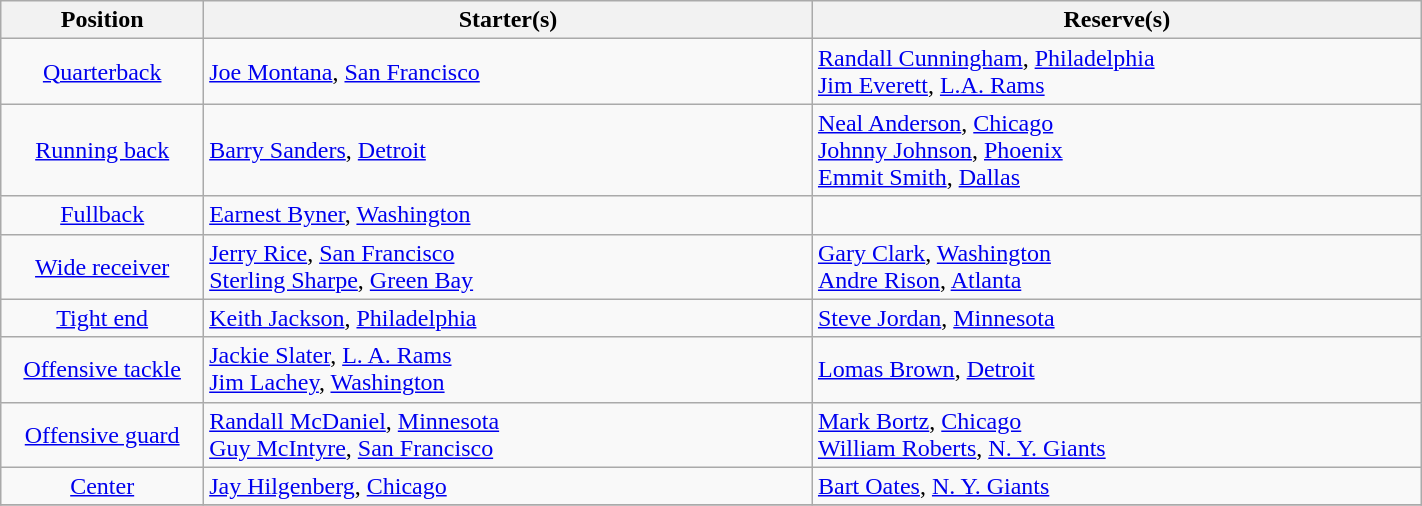<table class="wikitable" width=75%>
<tr>
<th width=10%>Position</th>
<th width=30%>Starter(s)</th>
<th width=30%>Reserve(s)</th>
</tr>
<tr>
<td align=center><a href='#'>Quarterback</a></td>
<td> <a href='#'>Joe Montana</a>, <a href='#'>San Francisco</a></td>
<td> <a href='#'>Randall Cunningham</a>, <a href='#'>Philadelphia</a><br> <a href='#'>Jim Everett</a>, <a href='#'>L.A. Rams</a></td>
</tr>
<tr>
<td align=center><a href='#'>Running back</a></td>
<td> <a href='#'>Barry Sanders</a>, <a href='#'>Detroit</a></td>
<td> <a href='#'>Neal Anderson</a>, <a href='#'>Chicago</a><br> <a href='#'>Johnny Johnson</a>, <a href='#'>Phoenix</a><br> <a href='#'>Emmit Smith</a>, <a href='#'>Dallas</a></td>
</tr>
<tr>
<td align=center><a href='#'>Fullback</a></td>
<td> <a href='#'>Earnest Byner</a>, <a href='#'>Washington</a></td>
<td></td>
</tr>
<tr>
<td align=center><a href='#'>Wide receiver</a></td>
<td> <a href='#'>Jerry Rice</a>, <a href='#'>San Francisco</a><br> <a href='#'>Sterling Sharpe</a>, <a href='#'>Green Bay</a></td>
<td> <a href='#'>Gary Clark</a>, <a href='#'>Washington</a><br> <a href='#'>Andre Rison</a>, <a href='#'>Atlanta</a></td>
</tr>
<tr>
<td align=center><a href='#'>Tight end</a></td>
<td> <a href='#'>Keith Jackson</a>, <a href='#'>Philadelphia</a></td>
<td> <a href='#'>Steve Jordan</a>, <a href='#'>Minnesota</a></td>
</tr>
<tr>
<td align=center><a href='#'>Offensive tackle</a></td>
<td> <a href='#'>Jackie Slater</a>, <a href='#'>L. A. Rams</a><br> <a href='#'>Jim Lachey</a>, <a href='#'>Washington</a></td>
<td> <a href='#'>Lomas Brown</a>, <a href='#'>Detroit</a></td>
</tr>
<tr>
<td align=center><a href='#'>Offensive guard</a></td>
<td> <a href='#'>Randall McDaniel</a>, <a href='#'>Minnesota</a><br> <a href='#'>Guy McIntyre</a>, <a href='#'>San Francisco</a></td>
<td> <a href='#'>Mark Bortz</a>, <a href='#'>Chicago</a><br> <a href='#'>William Roberts</a>, <a href='#'>N. Y. Giants</a></td>
</tr>
<tr>
<td align=center><a href='#'>Center</a></td>
<td> <a href='#'>Jay Hilgenberg</a>, <a href='#'>Chicago</a></td>
<td> <a href='#'>Bart Oates</a>, <a href='#'>N. Y. Giants</a></td>
</tr>
<tr>
</tr>
</table>
